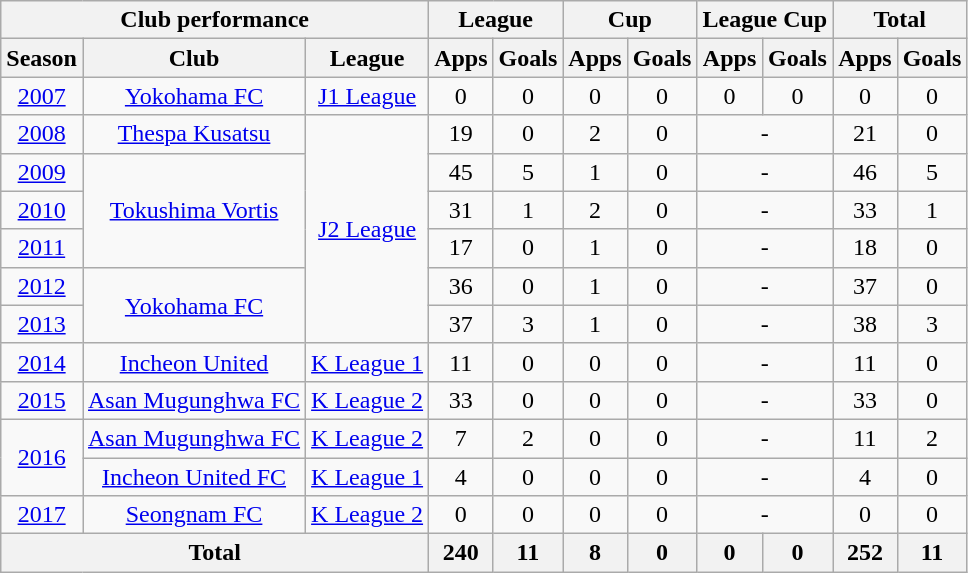<table class="wikitable" style="text-align:center;">
<tr>
<th colspan=3>Club performance</th>
<th colspan=2>League</th>
<th colspan=2>Cup</th>
<th colspan=2>League Cup</th>
<th colspan=2>Total</th>
</tr>
<tr>
<th>Season</th>
<th>Club</th>
<th>League</th>
<th>Apps</th>
<th>Goals</th>
<th>Apps</th>
<th>Goals</th>
<th>Apps</th>
<th>Goals</th>
<th>Apps</th>
<th>Goals</th>
</tr>
<tr>
<td><a href='#'>2007</a></td>
<td><a href='#'>Yokohama FC</a></td>
<td><a href='#'>J1 League</a></td>
<td>0</td>
<td>0</td>
<td>0</td>
<td>0</td>
<td>0</td>
<td>0</td>
<td>0</td>
<td>0</td>
</tr>
<tr>
<td><a href='#'>2008</a></td>
<td><a href='#'>Thespa Kusatsu</a></td>
<td rowspan="6"><a href='#'>J2 League</a></td>
<td>19</td>
<td>0</td>
<td>2</td>
<td>0</td>
<td colspan="2">-</td>
<td>21</td>
<td>0</td>
</tr>
<tr>
<td><a href='#'>2009</a></td>
<td rowspan="3"><a href='#'>Tokushima Vortis</a></td>
<td>45</td>
<td>5</td>
<td>1</td>
<td>0</td>
<td colspan="2">-</td>
<td>46</td>
<td>5</td>
</tr>
<tr>
<td><a href='#'>2010</a></td>
<td>31</td>
<td>1</td>
<td>2</td>
<td>0</td>
<td colspan="2">-</td>
<td>33</td>
<td>1</td>
</tr>
<tr>
<td><a href='#'>2011</a></td>
<td>17</td>
<td>0</td>
<td>1</td>
<td>0</td>
<td colspan="2">-</td>
<td>18</td>
<td>0</td>
</tr>
<tr>
<td><a href='#'>2012</a></td>
<td rowspan="2"><a href='#'>Yokohama FC</a></td>
<td>36</td>
<td>0</td>
<td>1</td>
<td>0</td>
<td colspan="2">-</td>
<td>37</td>
<td>0</td>
</tr>
<tr>
<td><a href='#'>2013</a></td>
<td>37</td>
<td>3</td>
<td>1</td>
<td>0</td>
<td colspan="2">-</td>
<td>38</td>
<td>3</td>
</tr>
<tr>
<td><a href='#'>2014</a></td>
<td><a href='#'>Incheon United</a></td>
<td><a href='#'>K League 1</a></td>
<td>11</td>
<td>0</td>
<td>0</td>
<td>0</td>
<td colspan="2">-</td>
<td>11</td>
<td>0</td>
</tr>
<tr>
<td><a href='#'>2015</a></td>
<td><a href='#'>Asan Mugunghwa FC</a></td>
<td><a href='#'>K League 2</a></td>
<td>33</td>
<td>0</td>
<td>0</td>
<td>0</td>
<td colspan="2">-</td>
<td>33</td>
<td>0</td>
</tr>
<tr>
<td rowspan="2"><a href='#'>2016</a></td>
<td><a href='#'>Asan Mugunghwa FC</a></td>
<td><a href='#'>K League 2</a></td>
<td>7</td>
<td>2</td>
<td>0</td>
<td>0</td>
<td colspan="2">-</td>
<td>11</td>
<td>2</td>
</tr>
<tr>
<td><a href='#'>Incheon United FC</a></td>
<td><a href='#'>K League 1</a></td>
<td>4</td>
<td>0</td>
<td>0</td>
<td>0</td>
<td colspan="2">-</td>
<td>4</td>
<td>0</td>
</tr>
<tr>
<td><a href='#'>2017</a></td>
<td><a href='#'>Seongnam FC</a></td>
<td><a href='#'>K League 2</a></td>
<td>0</td>
<td>0</td>
<td>0</td>
<td>0</td>
<td colspan="2">-</td>
<td>0</td>
<td>0</td>
</tr>
<tr>
<th colspan=3>Total</th>
<th>240</th>
<th>11</th>
<th>8</th>
<th>0</th>
<th>0</th>
<th>0</th>
<th>252</th>
<th>11</th>
</tr>
</table>
